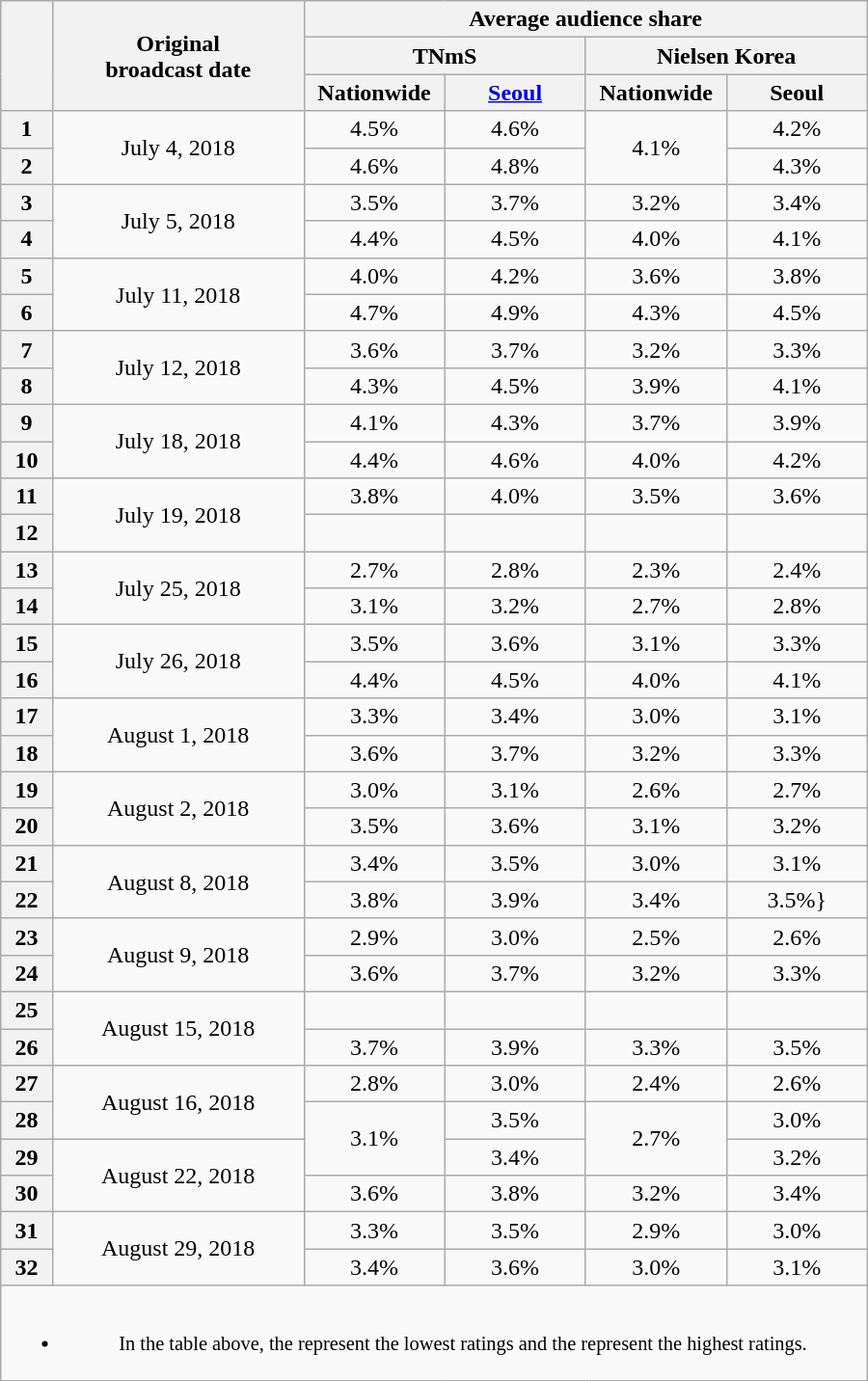<table class="wikitable" style="text-align:center; width:600px">
<tr>
<th rowspan="3"></th>
<th rowspan="3">Original<br>broadcast date</th>
<th colspan="4">Average audience share</th>
</tr>
<tr>
<th colspan="2">TNmS</th>
<th colspan="2">Nielsen Korea</th>
</tr>
<tr>
<th width="90">Nationwide</th>
<th width="90"><a href='#'>Seoul</a></th>
<th width="90">Nationwide</th>
<th width="90">Seoul</th>
</tr>
<tr>
<th>1</th>
<td rowspan="2">July 4, 2018</td>
<td>4.5%</td>
<td>4.6%</td>
<td rowspan="2">4.1%</td>
<td>4.2%</td>
</tr>
<tr>
<th>2</th>
<td>4.6%</td>
<td>4.8%</td>
<td>4.3%</td>
</tr>
<tr>
<th>3</th>
<td rowspan="2">July 5, 2018</td>
<td>3.5%</td>
<td>3.7%</td>
<td>3.2%</td>
<td>3.4%</td>
</tr>
<tr>
<th>4</th>
<td>4.4%</td>
<td>4.5%</td>
<td>4.0%</td>
<td>4.1%</td>
</tr>
<tr>
<th>5</th>
<td rowspan="2">July 11, 2018</td>
<td>4.0%</td>
<td>4.2%</td>
<td>3.6%</td>
<td>3.8%</td>
</tr>
<tr>
<th>6</th>
<td>4.7%</td>
<td>4.9%</td>
<td>4.3%</td>
<td>4.5%</td>
</tr>
<tr>
<th>7</th>
<td rowspan="2">July 12, 2018</td>
<td>3.6%</td>
<td>3.7%</td>
<td>3.2%</td>
<td>3.3%</td>
</tr>
<tr>
<th>8</th>
<td>4.3%</td>
<td>4.5%</td>
<td>3.9%</td>
<td>4.1%</td>
</tr>
<tr>
<th>9</th>
<td rowspan="2">July 18, 2018</td>
<td>4.1%</td>
<td>4.3%</td>
<td>3.7%</td>
<td>3.9%</td>
</tr>
<tr>
<th>10</th>
<td>4.4%</td>
<td>4.6%</td>
<td>4.0%</td>
<td>4.2%</td>
</tr>
<tr>
<th>11</th>
<td rowspan="2">July 19, 2018</td>
<td>3.8%</td>
<td>4.0%</td>
<td>3.5%</td>
<td>3.6%</td>
</tr>
<tr>
<th>12</th>
<td></td>
<td></td>
<td></td>
<td></td>
</tr>
<tr>
<th>13</th>
<td rowspan="2">July 25, 2018</td>
<td>2.7%</td>
<td>2.8%</td>
<td>2.3%</td>
<td>2.4%</td>
</tr>
<tr>
<th>14</th>
<td>3.1%</td>
<td>3.2%</td>
<td>2.7%</td>
<td>2.8%</td>
</tr>
<tr>
<th>15</th>
<td rowspan="2">July 26, 2018</td>
<td>3.5%</td>
<td>3.6%</td>
<td>3.1%</td>
<td>3.3%</td>
</tr>
<tr>
<th>16</th>
<td>4.4%</td>
<td>4.5%</td>
<td>4.0%</td>
<td>4.1%</td>
</tr>
<tr>
<th>17</th>
<td rowspan="2">August 1, 2018</td>
<td>3.3%</td>
<td>3.4%</td>
<td>3.0%</td>
<td>3.1%</td>
</tr>
<tr>
<th>18</th>
<td>3.6%</td>
<td>3.7%</td>
<td>3.2%</td>
<td>3.3%</td>
</tr>
<tr>
<th>19</th>
<td rowspan="2">August 2, 2018</td>
<td>3.0%</td>
<td>3.1%</td>
<td>2.6%</td>
<td>2.7%</td>
</tr>
<tr>
<th>20</th>
<td>3.5%</td>
<td>3.6%</td>
<td>3.1%</td>
<td>3.2%</td>
</tr>
<tr>
<th>21</th>
<td rowspan="2">August 8, 2018</td>
<td>3.4%</td>
<td>3.5%</td>
<td>3.0%</td>
<td>3.1%</td>
</tr>
<tr>
<th>22</th>
<td>3.8%</td>
<td>3.9%</td>
<td>3.4%</td>
<td>3.5%}</td>
</tr>
<tr>
<th>23</th>
<td rowspan="2">August 9, 2018</td>
<td>2.9%</td>
<td>3.0%</td>
<td>2.5%</td>
<td>2.6%</td>
</tr>
<tr>
<th>24</th>
<td>3.6%</td>
<td>3.7%</td>
<td>3.2%</td>
<td>3.3%</td>
</tr>
<tr>
<th>25</th>
<td rowspan="2">August 15, 2018</td>
<td></td>
<td></td>
<td></td>
<td></td>
</tr>
<tr>
<th>26</th>
<td>3.7%</td>
<td>3.9%</td>
<td>3.3%</td>
<td>3.5%</td>
</tr>
<tr>
<th>27</th>
<td rowspan="2">August 16, 2018</td>
<td>2.8%</td>
<td>3.0%</td>
<td>2.4%</td>
<td>2.6%</td>
</tr>
<tr>
<th>28</th>
<td rowspan="2">3.1%</td>
<td>3.5%</td>
<td rowspan="2">2.7%</td>
<td>3.0%</td>
</tr>
<tr>
<th>29</th>
<td rowspan="2">August 22, 2018</td>
<td>3.4%</td>
<td>3.2%</td>
</tr>
<tr>
<th>30</th>
<td>3.6%</td>
<td>3.8%</td>
<td>3.2%</td>
<td>3.4%</td>
</tr>
<tr>
<th>31</th>
<td rowspan="2">August 29, 2018</td>
<td>3.3%</td>
<td>3.5%</td>
<td>2.9%</td>
<td>3.0%</td>
</tr>
<tr>
<th>32</th>
<td>3.4%</td>
<td>3.6%</td>
<td>3.0%</td>
<td>3.1%</td>
</tr>
<tr>
<td colspan="6" style="font-size:85%"><br><ul><li>In the table above, the <strong></strong> represent the lowest ratings and the <strong></strong> represent the highest ratings.</li></ul></td>
</tr>
</table>
